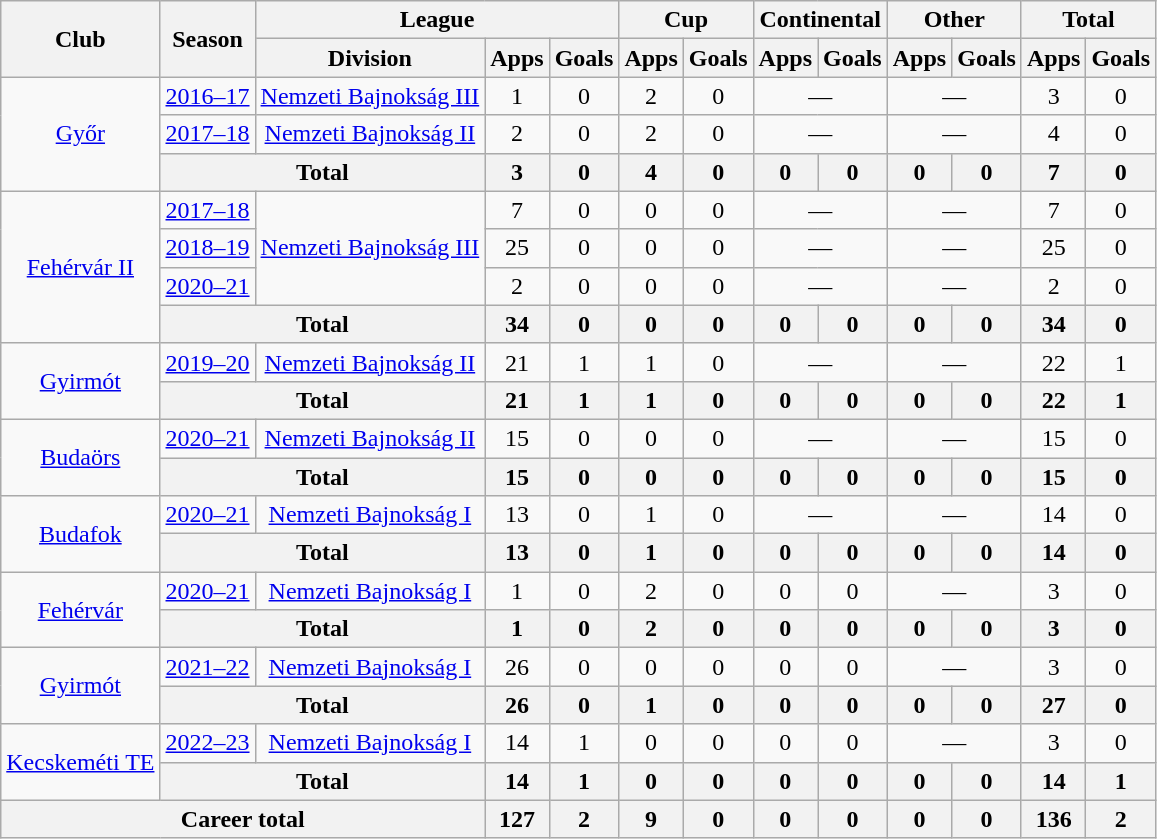<table class="wikitable" style="text-align:center">
<tr>
<th rowspan="2">Club</th>
<th rowspan="2">Season</th>
<th colspan="3">League</th>
<th colspan="2">Cup</th>
<th colspan="2">Continental</th>
<th colspan="2">Other</th>
<th colspan="2">Total</th>
</tr>
<tr>
<th>Division</th>
<th>Apps</th>
<th>Goals</th>
<th>Apps</th>
<th>Goals</th>
<th>Apps</th>
<th>Goals</th>
<th>Apps</th>
<th>Goals</th>
<th>Apps</th>
<th>Goals</th>
</tr>
<tr>
<td rowspan="3"><a href='#'>Győr</a></td>
<td><a href='#'>2016–17</a></td>
<td><a href='#'>Nemzeti Bajnokság III</a></td>
<td>1</td>
<td>0</td>
<td>2</td>
<td>0</td>
<td colspan="2">—</td>
<td colspan="2">—</td>
<td>3</td>
<td>0</td>
</tr>
<tr>
<td><a href='#'>2017–18</a></td>
<td><a href='#'>Nemzeti Bajnokság II</a></td>
<td>2</td>
<td>0</td>
<td>2</td>
<td>0</td>
<td colspan="2">—</td>
<td colspan="2">—</td>
<td>4</td>
<td>0</td>
</tr>
<tr>
<th colspan="2">Total</th>
<th>3</th>
<th>0</th>
<th>4</th>
<th>0</th>
<th>0</th>
<th>0</th>
<th>0</th>
<th>0</th>
<th>7</th>
<th>0</th>
</tr>
<tr>
<td rowspan="4"><a href='#'>Fehérvár II</a></td>
<td><a href='#'>2017–18</a></td>
<td rowspan="3"><a href='#'>Nemzeti Bajnokság III</a></td>
<td>7</td>
<td>0</td>
<td>0</td>
<td>0</td>
<td colspan="2">—</td>
<td colspan="2">—</td>
<td>7</td>
<td>0</td>
</tr>
<tr>
<td><a href='#'>2018–19</a></td>
<td>25</td>
<td>0</td>
<td>0</td>
<td>0</td>
<td colspan="2">—</td>
<td colspan="2">—</td>
<td>25</td>
<td>0</td>
</tr>
<tr>
<td><a href='#'>2020–21</a></td>
<td>2</td>
<td>0</td>
<td>0</td>
<td>0</td>
<td colspan="2">—</td>
<td colspan="2">—</td>
<td>2</td>
<td>0</td>
</tr>
<tr>
<th colspan="2">Total</th>
<th>34</th>
<th>0</th>
<th>0</th>
<th>0</th>
<th>0</th>
<th>0</th>
<th>0</th>
<th>0</th>
<th>34</th>
<th>0</th>
</tr>
<tr>
<td rowspan="2"><a href='#'>Gyirmót</a></td>
<td><a href='#'>2019–20</a></td>
<td><a href='#'>Nemzeti Bajnokság II</a></td>
<td>21</td>
<td>1</td>
<td>1</td>
<td>0</td>
<td colspan="2">—</td>
<td colspan="2">—</td>
<td>22</td>
<td>1</td>
</tr>
<tr>
<th colspan="2">Total</th>
<th>21</th>
<th>1</th>
<th>1</th>
<th>0</th>
<th>0</th>
<th>0</th>
<th>0</th>
<th>0</th>
<th>22</th>
<th>1</th>
</tr>
<tr>
<td rowspan="2"><a href='#'>Budaörs</a></td>
<td><a href='#'>2020–21</a></td>
<td><a href='#'>Nemzeti Bajnokság II</a></td>
<td>15</td>
<td>0</td>
<td>0</td>
<td>0</td>
<td colspan="2">—</td>
<td colspan="2">—</td>
<td>15</td>
<td>0</td>
</tr>
<tr>
<th colspan="2">Total</th>
<th>15</th>
<th>0</th>
<th>0</th>
<th>0</th>
<th>0</th>
<th>0</th>
<th>0</th>
<th>0</th>
<th>15</th>
<th>0</th>
</tr>
<tr>
<td rowspan="2"><a href='#'>Budafok</a></td>
<td><a href='#'>2020–21</a></td>
<td><a href='#'>Nemzeti Bajnokság I</a></td>
<td>13</td>
<td>0</td>
<td>1</td>
<td>0</td>
<td colspan="2">—</td>
<td colspan="2">—</td>
<td>14</td>
<td>0</td>
</tr>
<tr>
<th colspan="2">Total</th>
<th>13</th>
<th>0</th>
<th>1</th>
<th>0</th>
<th>0</th>
<th>0</th>
<th>0</th>
<th>0</th>
<th>14</th>
<th>0</th>
</tr>
<tr>
<td rowspan="2"><a href='#'>Fehérvár</a></td>
<td><a href='#'>2020–21</a></td>
<td rowspan="1"><a href='#'>Nemzeti Bajnokság I</a></td>
<td>1</td>
<td>0</td>
<td>2</td>
<td>0</td>
<td>0</td>
<td>0</td>
<td colspan="2">—</td>
<td>3</td>
<td>0</td>
</tr>
<tr>
<th colspan="2">Total</th>
<th>1</th>
<th>0</th>
<th>2</th>
<th>0</th>
<th>0</th>
<th>0</th>
<th>0</th>
<th>0</th>
<th>3</th>
<th>0</th>
</tr>
<tr>
<td rowspan="2"><a href='#'>Gyirmót</a></td>
<td><a href='#'>2021–22</a></td>
<td rowspan="1"><a href='#'>Nemzeti Bajnokság I</a></td>
<td>26</td>
<td>0</td>
<td>0</td>
<td>0</td>
<td>0</td>
<td>0</td>
<td colspan="2">—</td>
<td>3</td>
<td>0</td>
</tr>
<tr>
<th colspan="2">Total</th>
<th>26</th>
<th>0</th>
<th>1</th>
<th>0</th>
<th>0</th>
<th>0</th>
<th>0</th>
<th>0</th>
<th>27</th>
<th>0</th>
</tr>
<tr>
<td rowspan="2"><a href='#'>Kecskeméti TE</a></td>
<td><a href='#'>2022–23</a></td>
<td rowspan="1"><a href='#'>Nemzeti Bajnokság I</a></td>
<td>14</td>
<td>1</td>
<td>0</td>
<td>0</td>
<td>0</td>
<td>0</td>
<td colspan="2">—</td>
<td>3</td>
<td>0</td>
</tr>
<tr>
<th colspan="2">Total</th>
<th>14</th>
<th>1</th>
<th>0</th>
<th>0</th>
<th>0</th>
<th>0</th>
<th>0</th>
<th>0</th>
<th>14</th>
<th>1</th>
</tr>
<tr>
<th colspan="3">Career total</th>
<th>127</th>
<th>2</th>
<th>9</th>
<th>0</th>
<th>0</th>
<th>0</th>
<th>0</th>
<th>0</th>
<th>136</th>
<th>2</th>
</tr>
</table>
